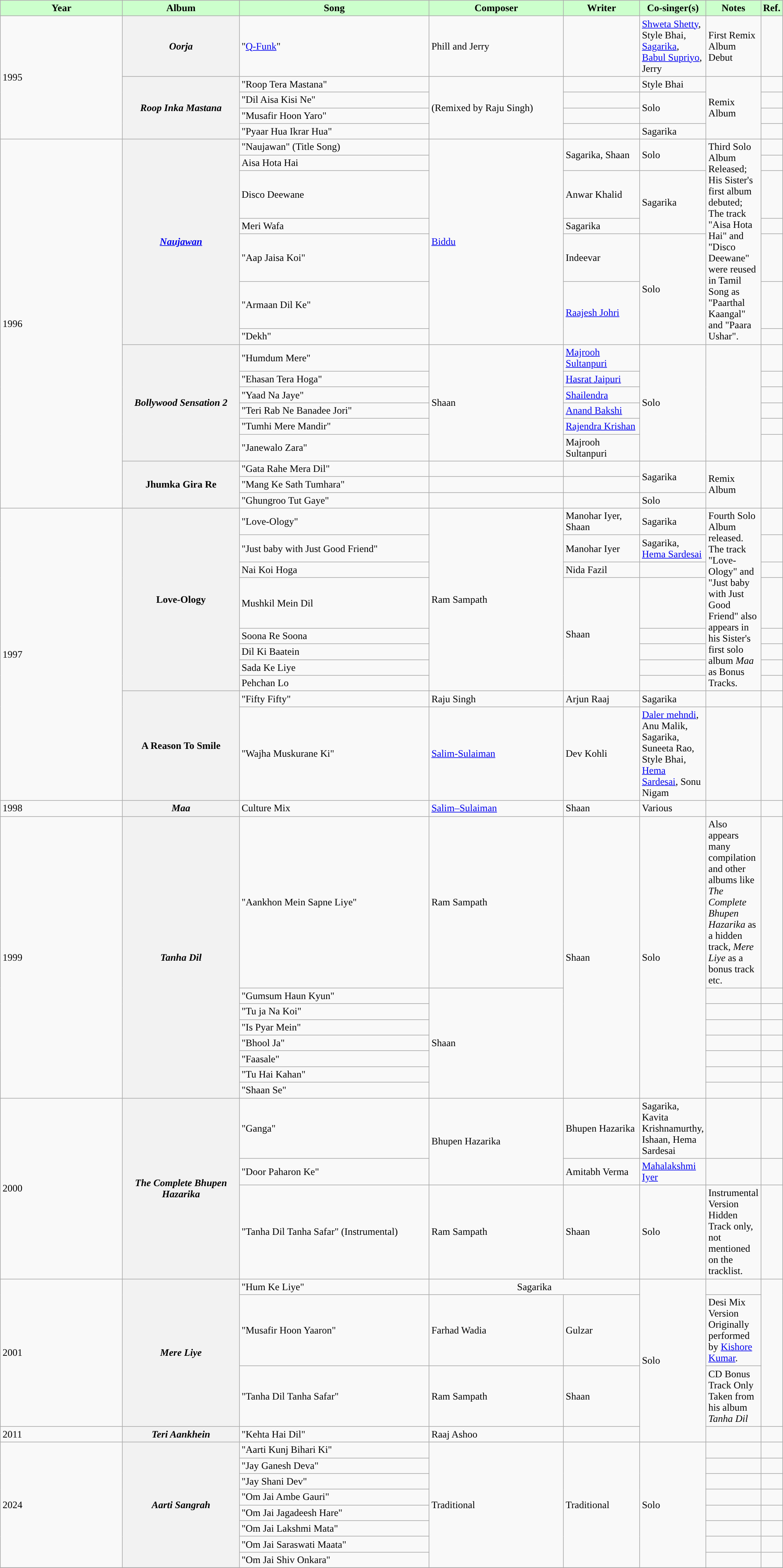<table class="wikitable plainrowheaders" style="width:100%;" textcolor:#000;">
<tr style="background:#cfc; text-align:center;">
<td scope="col" style="width:20%;"><strong>Year</strong></td>
<td scope="col" style="width:18%;"><strong>Album</strong></td>
<td scope="col" style="width:30%;"><strong>Song</strong></td>
<td scope="col" style="width:21%;"><strong>Composer</strong></td>
<td scope="col" style="width:21%;"><strong>Writer</strong></td>
<td scope="col" style="width:21%;"><strong>Co-singer(s)</strong></td>
<td scope="col" style="width:30%;"><strong>Notes</strong></td>
<td style="width:20%;"><strong>Ref.</strong></td>
</tr>
<tr>
<td rowspan="5">1995</td>
<th><em>Oorja</em></th>
<td>"<a href='#'>Q-Funk</a>"</td>
<td>Phill and Jerry</td>
<td></td>
<td><a href='#'>Shweta Shetty</a>, Style Bhai, <a href='#'>Sagarika</a>, <a href='#'>Babul Supriyo</a>, Jerry</td>
<td>First Remix Album Debut</td>
<td> </td>
</tr>
<tr>
<th rowspan="4"><em>Roop</em> <em>Inka</em> <em>Mastana</em></th>
<td>"Roop Tera Mastana"</td>
<td rowspan="4">(Remixed by Raju Singh)</td>
<td></td>
<td>Style Bhai</td>
<td rowspan="4">Remix Album</td>
<td></td>
</tr>
<tr>
<td>"Dil Aisa Kisi Ne"</td>
<td></td>
<td rowspan="2">Solo</td>
<td></td>
</tr>
<tr>
<td>"Musafir Hoon Yaro"</td>
<td></td>
<td></td>
</tr>
<tr>
<td>"Pyaar Hua Ikrar Hua"</td>
<td></td>
<td>Sagarika</td>
<td></td>
</tr>
<tr>
<td rowspan="16">1996</td>
<th rowspan="7"><em><a href='#'>Naujawan</a></em></th>
<td>"Naujawan" (Title Song)</td>
<td rowspan="7"><a href='#'>Biddu</a></td>
<td rowspan="2">Sagarika, Shaan</td>
<td rowspan="2">Solo</td>
<td rowspan="7">Third Solo Album Released; <br> His Sister's first album debuted; <br> The track "Aisa Hota Hai" and "Disco Deewane" were reused in Tamil Song as "Paarthal Kaangal" and "Paara Ushar".</td>
<td></td>
</tr>
<tr>
<td>Aisa Hota Hai</td>
<td></td>
</tr>
<tr>
<td>Disco Deewane</td>
<td>Anwar Khalid</td>
<td rowspan="2">Sagarika</td>
<td><br></td>
</tr>
<tr>
<td>Meri Wafa</td>
<td>Sagarika</td>
<td></td>
</tr>
<tr>
<td>"Aap Jaisa Koi"</td>
<td>Indeevar</td>
<td rowspan="3">Solo</td>
<td></td>
</tr>
<tr>
<td>"Armaan Dil Ke"</td>
<td rowspan="2"><a href='#'>Raajesh Johri</a></td>
<td></td>
</tr>
<tr>
<td>"Dekh"</td>
<td></td>
</tr>
<tr>
<th rowspan="6"><em>Bollywood Sensation 2</em><small></small></th>
<td>"Humdum Mere"</td>
<td rowspan="6">Shaan</td>
<td><a href='#'>Majrooh Sultanpuri</a></td>
<td rowspan="6">Solo</td>
<td rowspan="6"></td>
<td></td>
</tr>
<tr>
<td>"Ehasan Tera Hoga"</td>
<td><a href='#'>Hasrat Jaipuri</a></td>
<td></td>
</tr>
<tr>
<td>"Yaad Na Jaye"</td>
<td><a href='#'>Shailendra</a></td>
<td></td>
</tr>
<tr>
<td>"Teri Rab Ne Banadee Jori"</td>
<td><a href='#'>Anand Bakshi</a></td>
<td></td>
</tr>
<tr>
<td>"Tumhi Mere Mandir"</td>
<td><a href='#'>Rajendra Krishan</a></td>
<td></td>
</tr>
<tr>
<td>"Janewalo Zara"</td>
<td>Majrooh Sultanpuri</td>
<td></td>
</tr>
<tr>
<th rowspan="3">Jhumka Gira Re</th>
<td>"Gata Rahe Mera Dil"</td>
<td></td>
<td></td>
<td rowspan="2">Sagarika</td>
<td rowspan="3">Remix Album</td>
<td rowspan="3"></td>
</tr>
<tr>
<td>"Mang Ke Sath Tumhara"</td>
<td></td>
<td></td>
</tr>
<tr>
<td>"Ghungroo Tut Gaye"</td>
<td></td>
<td></td>
<td>Solo</td>
</tr>
<tr>
<td rowspan="10">1997</td>
<th rowspan="8">Love-Ology</th>
<td>"Love-Ology"</td>
<td rowspan="8">Ram Sampath</td>
<td>Manohar Iyer, Shaan</td>
<td>Sagarika</td>
<td rowspan="8">Fourth Solo Album released. The track "Love-Ology" and "Just baby with Just Good Friend" also appears in his Sister's first solo album <em>Maa</em> as Bonus Tracks.</td>
<td></td>
</tr>
<tr>
<td>"Just baby with Just Good Friend"</td>
<td>Manohar Iyer</td>
<td>Sagarika, <a href='#'>Hema Sardesai</a></td>
<td></td>
</tr>
<tr>
<td>Nai Koi Hoga</td>
<td>Nida Fazil</td>
<td></td>
<td></td>
</tr>
<tr>
<td>Mushkil Mein Dil</td>
<td rowspan="5">Shaan</td>
<td></td>
<td></td>
</tr>
<tr>
<td>Soona Re Soona</td>
<td></td>
<td></td>
</tr>
<tr>
<td>Dil Ki Baatein</td>
<td></td>
<td></td>
</tr>
<tr>
<td>Sada Ke Liye</td>
<td></td>
<td></td>
</tr>
<tr>
<td>Pehchan Lo</td>
<td></td>
<td></td>
</tr>
<tr>
<th rowspan="2">A Reason To Smile</th>
<td>"Fifty Fifty"</td>
<td>Raju Singh</td>
<td>Arjun Raaj</td>
<td>Sagarika</td>
<td></td>
<td></td>
</tr>
<tr>
<td>"Wajha Muskurane Ki"</td>
<td><a href='#'>Salim-Sulaiman</a></td>
<td>Dev Kohli</td>
<td><a href='#'>Daler mehndi</a>, Anu Malik, Sagarika, Suneeta Rao, Style Bhai, <a href='#'>Hema Sardesai</a>, Sonu Nigam</td>
<td></td>
<td></td>
</tr>
<tr>
<td>1998</td>
<th><em>Maa</em></th>
<td>Culture Mix</td>
<td><a href='#'>Salim–Sulaiman</a></td>
<td>Shaan</td>
<td>Various</td>
<td></td>
<td></td>
</tr>
<tr>
<td rowspan="8">1999</td>
<th rowspan="8"><em>Tanha Dil</em></th>
<td>"Aankhon Mein Sapne Liye"</td>
<td>Ram Sampath</td>
<td rowspan="8">Shaan</td>
<td rowspan="8">Solo</td>
<td>Also appears many compilation and other albums like <em>The Complete Bhupen Hazarika</em> as a hidden track, <em>Mere Liye</em> as a bonus track etc.</td>
<td></td>
</tr>
<tr>
<td>"Gumsum Haun Kyun"</td>
<td rowspan="7">Shaan</td>
<td></td>
<td></td>
</tr>
<tr>
<td>"Tu ja Na Koi"</td>
<td></td>
<td></td>
</tr>
<tr>
<td>"Is Pyar Mein"</td>
<td></td>
<td></td>
</tr>
<tr>
<td>"Bhool Ja"</td>
<td></td>
<td></td>
</tr>
<tr>
<td>"Faasale"</td>
<td></td>
<td></td>
</tr>
<tr>
<td>"Tu Hai Kahan"</td>
<td></td>
<td></td>
</tr>
<tr>
<td>"Shaan Se"</td>
<td></td>
<td></td>
</tr>
<tr>
<td rowspan="3">2000</td>
<th rowspan="3"><em>The Complete Bhupen Hazarika</em></th>
<td>"Ganga"</td>
<td rowspan="2">Bhupen Hazarika</td>
<td>Bhupen Hazarika</td>
<td>Sagarika, Kavita Krishnamurthy, Ishaan, Hema Sardesai</td>
<td></td>
<td></td>
</tr>
<tr>
<td>"Door Paharon Ke"</td>
<td>Amitabh Verma</td>
<td><a href='#'>Mahalakshmi Iyer</a></td>
<td></td>
<td></td>
</tr>
<tr>
<td>"Tanha Dil Tanha Safar" (Instrumental)</td>
<td>Ram Sampath</td>
<td>Shaan</td>
<td>Solo</td>
<td>Instrumental Version <br> Hidden Track only, not mentioned on the tracklist.</td>
<td></td>
</tr>
<tr>
<td rowspan="3">2001</td>
<th rowspan="3'"><em>Mere Liye</em></th>
<td>"Hum Ke Liye"</td>
<td colspan="2" style="text-align:center;">Sagarika</td>
<td rowspan="4">Solo</td>
<td></td>
<td rowspan="3"></td>
</tr>
<tr>
<td>"Musafir Hoon Yaaron"</td>
<td>Farhad Wadia</td>
<td>Gulzar</td>
<td>Desi Mix Version <br> Originally performed by <a href='#'>Kishore Kumar</a>.</td>
</tr>
<tr>
<td>"Tanha Dil Tanha Safar"</td>
<td>Ram Sampath</td>
<td>Shaan</td>
<td>CD Bonus Track Only <br> Taken from his album <em>Tanha Dil</em></td>
</tr>
<tr>
<td>2011</td>
<th><em>Teri Aankhein</em></th>
<td>"Kehta Hai Dil"</td>
<td>Raaj Ashoo</td>
<td></td>
<td></td>
<td></td>
</tr>
<tr>
<td rowspan="8">2024</td>
<th rowspan="8"><em>Aarti Sangrah</em></th>
<td>"Aarti Kunj Bihari Ki"</td>
<td rowspan="8">Traditional</td>
<td rowspan="8">Traditional</td>
<td rowspan="8">Solo</td>
<td></td>
<td></td>
</tr>
<tr>
<td>"Jay Ganesh Deva"</td>
<td></td>
<td></td>
</tr>
<tr>
<td>"Jay Shani Dev"</td>
<td></td>
<td></td>
</tr>
<tr>
<td>"Om Jai Ambe Gauri"</td>
<td></td>
<td></td>
</tr>
<tr>
<td>"Om Jai Jagadeesh Hare"</td>
<td></td>
<td></td>
</tr>
<tr>
<td>"Om Jai Lakshmi Mata"</td>
<td></td>
<td></td>
</tr>
<tr>
<td>"Om Jai Saraswati Maata"</td>
<td></td>
<td></td>
</tr>
<tr>
<td>"Om Jai Shiv Onkara"</td>
<td></td>
<td></td>
</tr>
<tr>
</tr>
</table>
